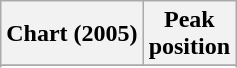<table class="wikitable sortable">
<tr>
<th>Chart (2005)</th>
<th>Peak<br>position</th>
</tr>
<tr>
</tr>
<tr>
</tr>
<tr>
</tr>
<tr>
</tr>
<tr>
</tr>
<tr>
</tr>
<tr>
</tr>
</table>
